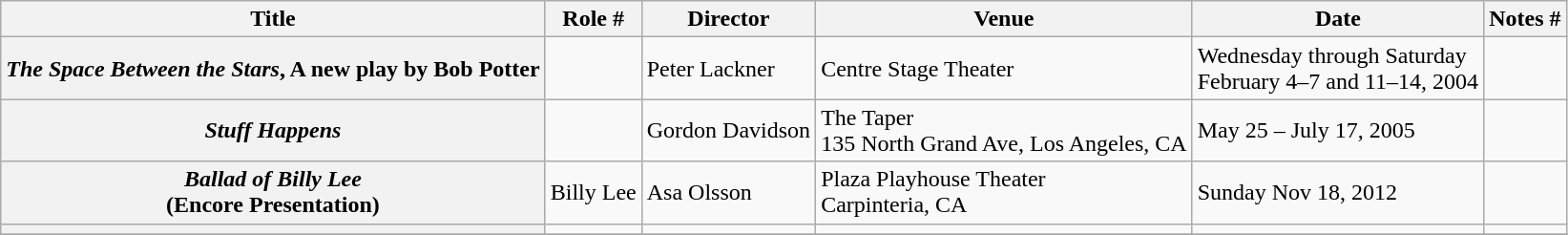<table class="wikitable plainrowheaders sortable">
<tr>
<th scope="col">Title</th>
<th scope="col" class="unsortable">Role #</th>
<th scope="col">Director</th>
<th scope="col">Venue</th>
<th scope="col">Date</th>
<th scope="col" class="unsortable">Notes #</th>
</tr>
<tr>
<th scope="row"><em>The Space Between the Stars</em>, A new play by Bob Potter</th>
<td></td>
<td>Peter Lackner</td>
<td>Centre Stage Theater</td>
<td>Wednesday through Saturday <br>February 4–7 and 11–14, 2004</td>
<td></td>
</tr>
<tr>
<th scope="row"><em>Stuff Happens</em></th>
<td></td>
<td>Gordon Davidson</td>
<td>The Taper<br>135 North Grand Ave, Los Angeles, CA</td>
<td>May 25 – July 17, 2005</td>
<td></td>
</tr>
<tr>
<th scope="row"><em>Ballad of Billy Lee</em><br>(Encore Presentation)</th>
<td>Billy Lee</td>
<td>Asa Olsson</td>
<td>Plaza Playhouse Theater<br>Carpinteria, CA</td>
<td>Sunday Nov 18, 2012</td>
<td></td>
</tr>
<tr>
<th scope="row"></th>
<td></td>
<td></td>
<td></td>
<td></td>
<td></td>
</tr>
<tr>
</tr>
</table>
